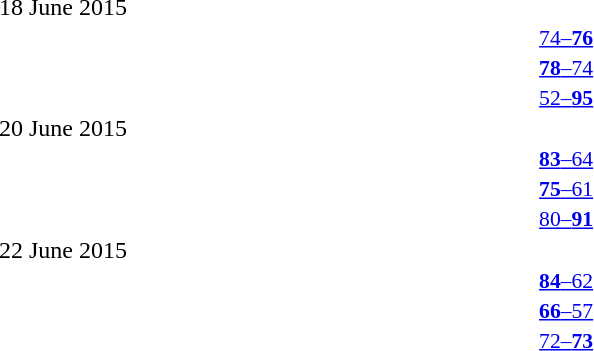<table style="width:100%;" cellspacing="1">
<tr>
<th width=25%></th>
<th width=2%></th>
<th width=6%></th>
<th width=2%></th>
<th width=25%></th>
</tr>
<tr>
<td>18 June 2015</td>
</tr>
<tr style=font-size:90%>
<td align=right><strong></strong></td>
<td></td>
<td align=center><a href='#'>74–<strong>76</strong></a></td>
<td></td>
<td><strong></strong></td>
<td></td>
</tr>
<tr style=font-size:90%>
<td align=right><strong></strong></td>
<td></td>
<td align=center><a href='#'><strong>78</strong>–74</a></td>
<td></td>
<td><strong></strong></td>
<td></td>
</tr>
<tr style=font-size:90%>
<td align=right><strong></strong></td>
<td></td>
<td align=center><a href='#'>52–<strong>95</strong></a></td>
<td></td>
<td><strong></strong></td>
<td></td>
</tr>
<tr>
<td>20 June 2015</td>
</tr>
<tr style=font-size:90%>
<td align=right><strong></strong></td>
<td></td>
<td align=center><a href='#'><strong>83</strong>–64</a></td>
<td></td>
<td><strong></strong></td>
<td></td>
</tr>
<tr style=font-size:90%>
<td align=right><strong></strong></td>
<td></td>
<td align=center><a href='#'><strong>75</strong>–61</a></td>
<td></td>
<td><strong></strong></td>
<td></td>
</tr>
<tr style=font-size:90%>
<td align=right><strong></strong></td>
<td></td>
<td align=center><a href='#'>80–<strong>91</strong></a></td>
<td></td>
<td><strong></strong></td>
<td></td>
</tr>
<tr>
<td>22 June 2015</td>
</tr>
<tr style=font-size:90%>
<td align=right><strong></strong></td>
<td></td>
<td align=center><a href='#'><strong>84</strong>–62</a></td>
<td></td>
<td><strong></strong></td>
<td></td>
</tr>
<tr style=font-size:90%>
<td align=right><strong></strong></td>
<td></td>
<td align=center><a href='#'><strong>66</strong>–57</a></td>
<td></td>
<td><strong></strong></td>
<td></td>
</tr>
<tr style=font-size:90%>
<td align=right><strong></strong></td>
<td></td>
<td align=center><a href='#'>72–<strong>73</strong></a></td>
<td></td>
<td><strong></strong></td>
<td></td>
</tr>
</table>
